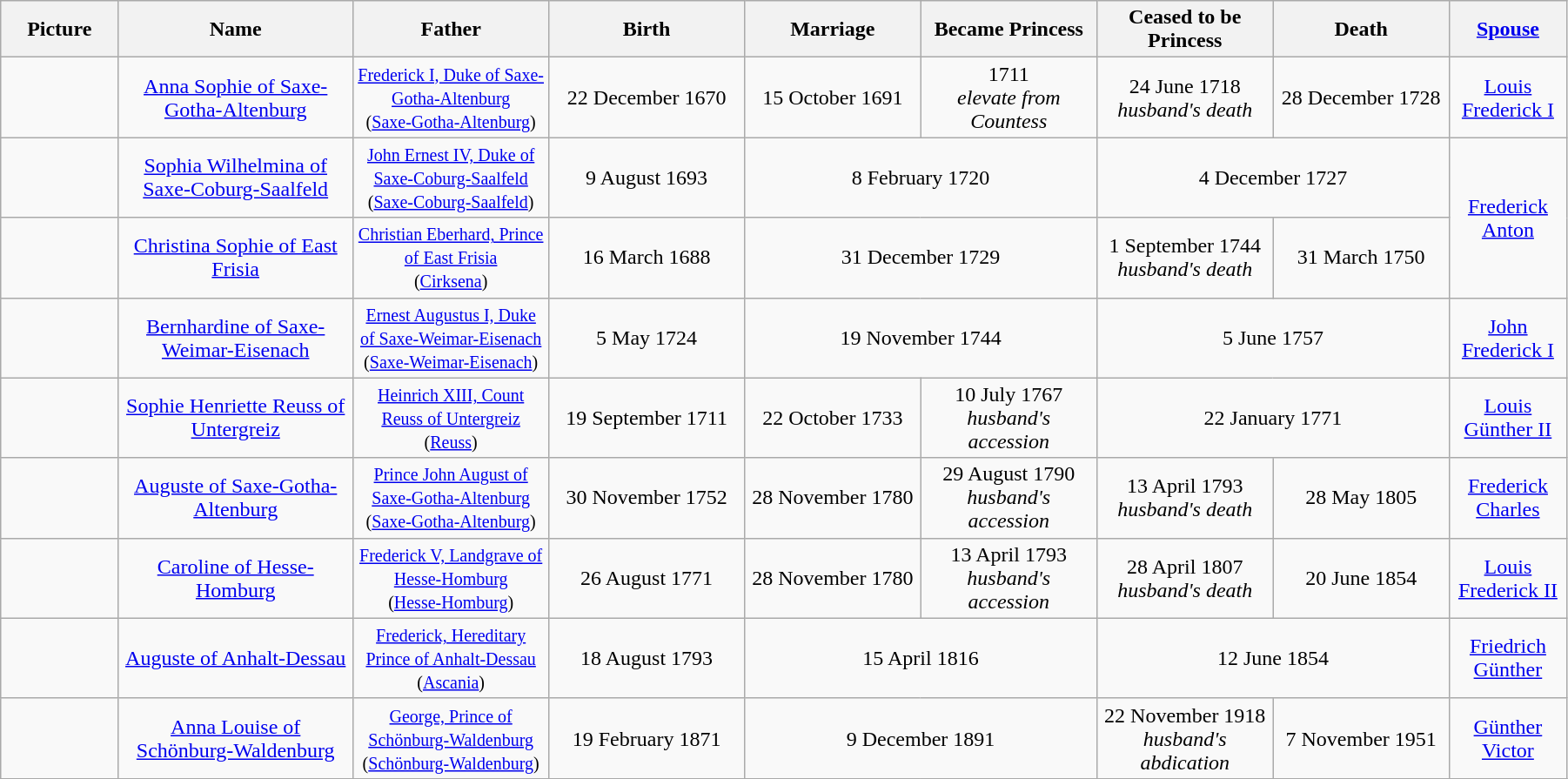<table width=95% class="wikitable">
<tr>
<th width = "6%">Picture</th>
<th width = "12%">Name</th>
<th width = "10%">Father</th>
<th width = "10%">Birth</th>
<th width = "9%">Marriage</th>
<th width = "9%">Became Princess</th>
<th width = "9%">Ceased to be Princess</th>
<th width = "9%">Death</th>
<th width = "6%"><a href='#'>Spouse</a></th>
</tr>
<tr>
<td align="center"></td>
<td align="center"><a href='#'>Anna Sophie of Saxe-Gotha-Altenburg</a></td>
<td align="center"><small><a href='#'>Frederick I, Duke of Saxe-Gotha-Altenburg</a><br>(<a href='#'>Saxe-Gotha-Altenburg</a>)</small></td>
<td align="center">22 December 1670</td>
<td align="center">15 October 1691</td>
<td align="center">1711<br><em>elevate from Countess</em></td>
<td align="center">24 June 1718<br><em>husband's death</em></td>
<td align="center">28 December 1728</td>
<td align="center"><a href='#'>Louis Frederick I</a></td>
</tr>
<tr>
<td align="center"></td>
<td align="center"><a href='#'>Sophia Wilhelmina of Saxe-Coburg-Saalfeld</a></td>
<td align="center"><small><a href='#'>John Ernest IV, Duke of Saxe-Coburg-Saalfeld</a><br>(<a href='#'>Saxe-Coburg-Saalfeld</a>)</small></td>
<td align="center">9 August 1693</td>
<td align="center" colspan="2">8 February 1720</td>
<td align="center" colspan="2">4 December 1727</td>
<td align="center" rowspan="2"><a href='#'>Frederick Anton</a></td>
</tr>
<tr>
<td align="center"></td>
<td align="center"><a href='#'>Christina Sophie of East Frisia</a></td>
<td align="center"><small><a href='#'>Christian Eberhard, Prince of East Frisia</a><br>(<a href='#'>Cirksena</a>)</small></td>
<td align="center">16 March 1688</td>
<td align="center" colspan="2">31 December 1729</td>
<td align="center">1 September 1744<br><em>husband's death</em></td>
<td align="center">31 March 1750</td>
</tr>
<tr>
<td align="center"></td>
<td align="center"><a href='#'>Bernhardine of Saxe-Weimar-Eisenach</a></td>
<td align="center"><small><a href='#'>Ernest Augustus I, Duke of Saxe-Weimar-Eisenach</a><br>(<a href='#'>Saxe-Weimar-Eisenach</a>)</small></td>
<td align="center">5 May 1724</td>
<td align="center" colspan="2">19 November 1744</td>
<td align="center" colspan="2">5 June 1757</td>
<td align="center"><a href='#'>John Frederick I</a></td>
</tr>
<tr>
<td align="center"></td>
<td align="center"><a href='#'>Sophie Henriette Reuss of Untergreiz</a></td>
<td align="center"><small><a href='#'>Heinrich XIII, Count Reuss of Untergreiz</a><br>(<a href='#'>Reuss</a>)</small></td>
<td align="center">19 September 1711</td>
<td align="center">22 October 1733</td>
<td align="center">10 July 1767<br><em>husband's accession</em></td>
<td align="center" colspan="2">22 January 1771</td>
<td align="center"><a href='#'>Louis Günther II</a></td>
</tr>
<tr>
<td align="center"></td>
<td align="center"><a href='#'>Auguste of Saxe-Gotha-Altenburg</a></td>
<td align="center"><small><a href='#'>Prince John August of Saxe-Gotha-Altenburg</a><br>(<a href='#'>Saxe-Gotha-Altenburg</a>)</small></td>
<td align="center">30 November 1752</td>
<td align="center">28 November 1780</td>
<td align="center">29 August 1790<br><em>husband's accession</em></td>
<td align="center">13 April 1793<br><em>husband's death</em></td>
<td align="center">28 May 1805</td>
<td align="center"><a href='#'>Frederick Charles</a></td>
</tr>
<tr>
<td align="center"></td>
<td align="center"><a href='#'>Caroline of Hesse-Homburg</a></td>
<td align="center"><small><a href='#'>Frederick V, Landgrave of Hesse-Homburg</a><br>(<a href='#'>Hesse-Homburg</a>)</small></td>
<td align="center">26 August 1771</td>
<td align="center">28 November 1780</td>
<td align="center">13 April 1793<br><em>husband's accession</em></td>
<td align="center">28 April 1807<br><em>husband's death</em></td>
<td align="center">20 June 1854</td>
<td align="center"><a href='#'>Louis Frederick II</a></td>
</tr>
<tr>
<td align="center"></td>
<td align="center"><a href='#'>Auguste of Anhalt-Dessau</a></td>
<td align="center"><small><a href='#'>Frederick, Hereditary Prince of Anhalt-Dessau</a><br>(<a href='#'>Ascania</a>)</small></td>
<td align="center">18 August 1793</td>
<td align="center" colspan="2">15 April 1816</td>
<td align="center" colspan="2">12 June 1854</td>
<td align="center"><a href='#'>Friedrich Günther</a></td>
</tr>
<tr>
<td align="center"></td>
<td align="center"><a href='#'>Anna Louise of Schönburg-Waldenburg</a></td>
<td align="center"><small><a href='#'>George, Prince of Schönburg-Waldenburg</a><br>(<a href='#'>Schönburg-Waldenburg</a>)</small></td>
<td align="center">19 February 1871</td>
<td align="center" colspan="2">9 December 1891</td>
<td align="center">22 November 1918<br><em>husband's abdication</em></td>
<td align="center">7 November 1951</td>
<td align="center"><a href='#'>Günther Victor</a></td>
</tr>
<tr>
</tr>
</table>
